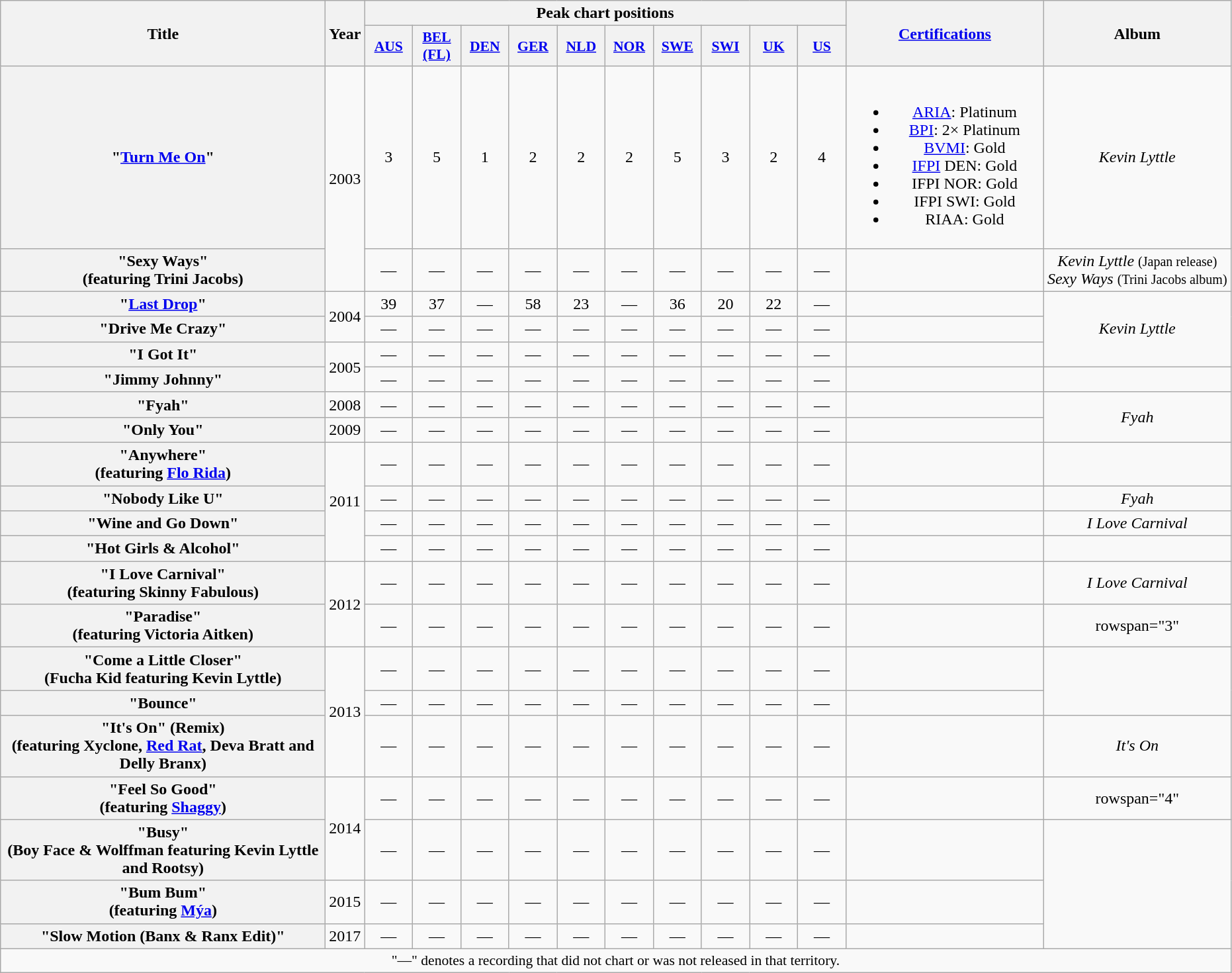<table class="wikitable plainrowheaders" style="text-align:center;">
<tr>
<th scope="col" rowspan="2" style="width:20em;">Title</th>
<th scope="col" rowspan="2">Year</th>
<th scope="col" colspan="10">Peak chart positions</th>
<th scope="col" rowspan="2" style="width:12em;"><a href='#'>Certifications</a></th>
<th scope="col" rowspan="2">Album</th>
</tr>
<tr>
<th scope="col" style="width:2.9em;font-size:90%;"><a href='#'>AUS</a><br></th>
<th scope="col" style="width:2.9em;font-size:90%;"><a href='#'>BEL<br>(FL)</a><br></th>
<th scope="col" style="width:2.9em;font-size:90%;"><a href='#'>DEN</a><br></th>
<th scope="col" style="width:2.9em;font-size:90%;"><a href='#'>GER</a><br></th>
<th scope="col" style="width:2.9em;font-size:90%;"><a href='#'>NLD</a><br></th>
<th scope="col" style="width:2.9em;font-size:90%;"><a href='#'>NOR</a><br></th>
<th scope="col" style="width:2.9em;font-size:90%;"><a href='#'>SWE</a><br></th>
<th scope="col" style="width:2.9em;font-size:90%;"><a href='#'>SWI</a><br></th>
<th scope="col" style="width:2.9em;font-size:90%;"><a href='#'>UK</a><br></th>
<th scope="col" style="width:2.9em;font-size:90%;"><a href='#'>US</a><br></th>
</tr>
<tr>
<th scope="row">"<a href='#'>Turn Me On</a>"</th>
<td rowspan="2">2003</td>
<td>3</td>
<td>5</td>
<td>1</td>
<td>2</td>
<td>2</td>
<td>2</td>
<td>5</td>
<td>3</td>
<td>2</td>
<td>4</td>
<td><br><ul><li><a href='#'>ARIA</a>: Platinum</li><li><a href='#'>BPI</a>: 2× Platinum</li><li><a href='#'>BVMI</a>: Gold</li><li><a href='#'>IFPI</a> DEN: Gold</li><li>IFPI NOR: Gold</li><li>IFPI SWI: Gold</li><li>RIAA: Gold</li></ul></td>
<td><em>Kevin Lyttle</em></td>
</tr>
<tr>
<th scope="row">"Sexy Ways"<br><span>(featuring Trini Jacobs)</span></th>
<td>—</td>
<td>—</td>
<td>—</td>
<td>—</td>
<td>—</td>
<td>—</td>
<td>—</td>
<td>—</td>
<td>—</td>
<td>—</td>
<td></td>
<td><em>Kevin Lyttle</em> <small>(Japan release)</small><br><em>Sexy Ways</em> <small>(Trini Jacobs album)</small></td>
</tr>
<tr>
<th scope="row">"<a href='#'>Last Drop</a>"</th>
<td rowspan="2">2004</td>
<td>39</td>
<td>37</td>
<td>—</td>
<td>58</td>
<td>23</td>
<td>—</td>
<td>36</td>
<td>20</td>
<td>22</td>
<td>—</td>
<td></td>
<td rowspan="3"><em>Kevin Lyttle</em></td>
</tr>
<tr>
<th scope="row">"Drive Me Crazy"</th>
<td>—</td>
<td>—</td>
<td>—</td>
<td>—</td>
<td>—</td>
<td>—</td>
<td>—</td>
<td>—</td>
<td>—</td>
<td>—</td>
<td></td>
</tr>
<tr>
<th scope="row">"I Got It"</th>
<td rowspan="2">2005</td>
<td>—</td>
<td>—</td>
<td>—</td>
<td>—</td>
<td>—</td>
<td>—</td>
<td>—</td>
<td>—</td>
<td>—</td>
<td>—</td>
<td></td>
</tr>
<tr>
<th scope="row">"Jimmy Johnny"</th>
<td>—</td>
<td>—</td>
<td>—</td>
<td>—</td>
<td>—</td>
<td>—</td>
<td>—</td>
<td>—</td>
<td>—</td>
<td>—</td>
<td></td>
<td></td>
</tr>
<tr>
<th scope="row">"Fyah"</th>
<td>2008</td>
<td>—</td>
<td>—</td>
<td>—</td>
<td>—</td>
<td>—</td>
<td>—</td>
<td>—</td>
<td>—</td>
<td>—</td>
<td>—</td>
<td></td>
<td rowspan="2"><em>Fyah</em></td>
</tr>
<tr>
<th scope="row">"Only You"</th>
<td>2009</td>
<td>—</td>
<td>—</td>
<td>—</td>
<td>—</td>
<td>—</td>
<td>—</td>
<td>—</td>
<td>—</td>
<td>—</td>
<td>—</td>
<td></td>
</tr>
<tr>
<th scope="row">"Anywhere"<br><span>(featuring <a href='#'>Flo Rida</a>)</span></th>
<td rowspan="4">2011</td>
<td>—</td>
<td>—</td>
<td>—</td>
<td>—</td>
<td>—</td>
<td>—</td>
<td>—</td>
<td>—</td>
<td>—</td>
<td>—</td>
<td></td>
<td></td>
</tr>
<tr>
<th scope="row">"Nobody Like U"</th>
<td>—</td>
<td>—</td>
<td>—</td>
<td>—</td>
<td>—</td>
<td>—</td>
<td>—</td>
<td>—</td>
<td>—</td>
<td>—</td>
<td></td>
<td><em>Fyah</em></td>
</tr>
<tr>
<th scope="row">"Wine and Go Down"</th>
<td>—</td>
<td>—</td>
<td>—</td>
<td>—</td>
<td>—</td>
<td>—</td>
<td>—</td>
<td>—</td>
<td>—</td>
<td>—</td>
<td></td>
<td><em>I Love Carnival</em></td>
</tr>
<tr>
<th scope="row">"Hot Girls & Alcohol"</th>
<td>—</td>
<td>—</td>
<td>—</td>
<td>—</td>
<td>—</td>
<td>—</td>
<td>—</td>
<td>—</td>
<td>—</td>
<td>—</td>
<td></td>
<td></td>
</tr>
<tr>
<th scope="row">"I Love Carnival"<br><span>(featuring Skinny Fabulous)</span></th>
<td rowspan="2">2012</td>
<td>—</td>
<td>—</td>
<td>—</td>
<td>—</td>
<td>—</td>
<td>—</td>
<td>—</td>
<td>—</td>
<td>—</td>
<td>—</td>
<td></td>
<td><em>I Love Carnival</em></td>
</tr>
<tr>
<th scope="row">"Paradise"<br><span>(featuring Victoria Aitken)</span></th>
<td>—</td>
<td>—</td>
<td>—</td>
<td>—</td>
<td>—</td>
<td>—</td>
<td>—</td>
<td>—</td>
<td>—</td>
<td>—</td>
<td></td>
<td>rowspan="3" </td>
</tr>
<tr>
<th scope="row">"Come a Little Closer"<br><span>(Fucha Kid featuring Kevin Lyttle)</span></th>
<td rowspan="3">2013</td>
<td>—</td>
<td>—</td>
<td>—</td>
<td>—</td>
<td>—</td>
<td>—</td>
<td>—</td>
<td>—</td>
<td>—</td>
<td>—</td>
<td></td>
</tr>
<tr>
<th scope="row">"Bounce"</th>
<td>—</td>
<td>—</td>
<td>—</td>
<td>—</td>
<td>—</td>
<td>—</td>
<td>—</td>
<td>—</td>
<td>—</td>
<td>—</td>
<td></td>
</tr>
<tr>
<th scope="row">"It's On" (Remix)<br><span>(featuring Xyclone, <a href='#'>Red Rat</a>, Deva Bratt and Delly Branx)</span></th>
<td>—</td>
<td>—</td>
<td>—</td>
<td>—</td>
<td>—</td>
<td>—</td>
<td>—</td>
<td>—</td>
<td>—</td>
<td>—</td>
<td></td>
<td><em>It's On</em></td>
</tr>
<tr>
<th scope="row">"Feel So Good"<br><span>(featuring <a href='#'>Shaggy</a>)</span></th>
<td rowspan="2">2014</td>
<td>—</td>
<td>—</td>
<td>—</td>
<td>—</td>
<td>—</td>
<td>—</td>
<td>—</td>
<td>—</td>
<td>—</td>
<td>—</td>
<td></td>
<td>rowspan="4" </td>
</tr>
<tr>
<th scope="row">"Busy"<br><span>(Boy Face & Wolffman featuring Kevin Lyttle and Rootsy)</span></th>
<td>—</td>
<td>—</td>
<td>—</td>
<td>—</td>
<td>—</td>
<td>—</td>
<td>—</td>
<td>—</td>
<td>—</td>
<td>—</td>
<td></td>
</tr>
<tr>
<th scope="row">"Bum Bum"<br><span>(featuring <a href='#'>Mýa</a>)</span></th>
<td>2015</td>
<td>—</td>
<td>—</td>
<td>—</td>
<td>—</td>
<td>—</td>
<td>—</td>
<td>—</td>
<td>—</td>
<td>—</td>
<td>—</td>
<td></td>
</tr>
<tr>
<th scope="row">"Slow Motion (Banx & Ranx Edit)"</th>
<td>2017</td>
<td>—</td>
<td>—</td>
<td>—</td>
<td>—</td>
<td>—</td>
<td>—</td>
<td>—</td>
<td>—</td>
<td>—</td>
<td>—</td>
<td></td>
</tr>
<tr>
<td colspan="15" style="font-size:90%">"—" denotes a recording that did not chart or was not released in that territory.</td>
</tr>
</table>
